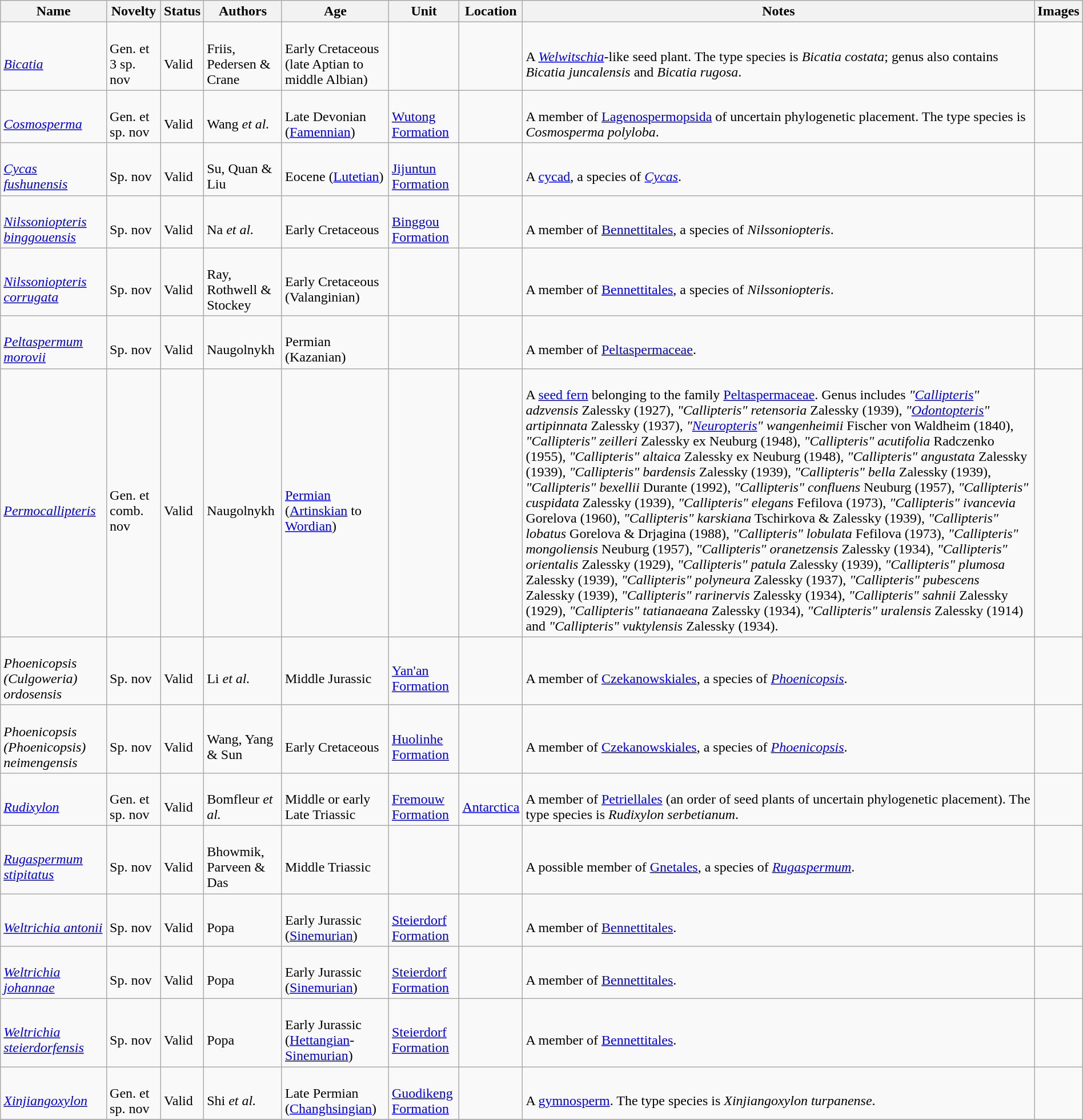<table class="wikitable sortable" align="center" width="100%">
<tr>
<th>Name</th>
<th>Novelty</th>
<th>Status</th>
<th>Authors</th>
<th>Age</th>
<th>Unit</th>
<th>Location</th>
<th>Notes</th>
<th>Images</th>
</tr>
<tr>
<td><br><em><a href='#'>Bicatia</a></em></td>
<td><br>Gen. et 3 sp. nov</td>
<td><br>Valid</td>
<td><br>Friis, Pedersen & Crane</td>
<td><br>Early Cretaceous (late Aptian to middle Albian)</td>
<td></td>
<td><br><br>
</td>
<td><br>A <em><a href='#'>Welwitschia</a></em>-like seed plant. The type species is <em>Bicatia costata</em>; genus also contains <em>Bicatia juncalensis</em> and <em>Bicatia rugosa</em>.</td>
<td></td>
</tr>
<tr>
<td><br><em><a href='#'>Cosmosperma</a></em></td>
<td><br>Gen. et sp. nov</td>
<td><br>Valid</td>
<td><br>Wang <em>et al.</em></td>
<td><br>Late Devonian (<a href='#'>Famennian</a>)</td>
<td><br><a href='#'>Wutong Formation</a></td>
<td><br></td>
<td><br>A member of <a href='#'>Lagenospermopsida</a> of uncertain phylogenetic placement. The type species is <em>Cosmosperma polyloba</em>.</td>
<td></td>
</tr>
<tr>
<td><br><em><a href='#'>Cycas fushunensis</a></em></td>
<td><br>Sp. nov</td>
<td><br>Valid</td>
<td><br>Su, Quan & Liu</td>
<td><br>Eocene (<a href='#'>Lutetian</a>)</td>
<td><br><a href='#'>Jijuntun Formation</a></td>
<td><br></td>
<td><br>A <a href='#'>cycad</a>, a species of <em><a href='#'>Cycas</a></em>.</td>
<td></td>
</tr>
<tr>
<td><br><em><a href='#'>Nilssoniopteris binggouensis</a></em></td>
<td><br>Sp. nov</td>
<td><br>Valid</td>
<td><br>Na <em>et al.</em></td>
<td><br>Early Cretaceous</td>
<td><br><a href='#'>Binggou Formation</a></td>
<td><br></td>
<td><br>A member of <a href='#'>Bennettitales</a>, a species of <em>Nilssoniopteris</em>.</td>
<td></td>
</tr>
<tr>
<td><br><em><a href='#'>Nilssoniopteris corrugata</a></em></td>
<td><br>Sp. nov</td>
<td><br>Valid</td>
<td><br>Ray, Rothwell & Stockey</td>
<td><br>Early Cretaceous (Valanginian)</td>
<td></td>
<td><br></td>
<td><br>A member of <a href='#'>Bennettitales</a>, a species of <em>Nilssoniopteris</em>.</td>
<td></td>
</tr>
<tr>
<td><br><em><a href='#'>Peltaspermum morovii</a></em></td>
<td><br>Sp. nov</td>
<td><br>Valid</td>
<td><br>Naugolnykh</td>
<td><br>Permian (Kazanian)</td>
<td></td>
<td><br></td>
<td><br>A member of <a href='#'>Peltaspermaceae</a>.</td>
<td></td>
</tr>
<tr>
<td><br><em><a href='#'>Permocallipteris</a></em></td>
<td><br>Gen. et comb. nov</td>
<td><br>Valid</td>
<td><br>Naugolnykh</td>
<td><br><a href='#'>Permian</a> (<a href='#'>Artinskian</a> to <a href='#'>Wordian</a>)</td>
<td></td>
<td><br><br>
<br>
</td>
<td><br>A <a href='#'>seed fern</a> belonging to the family <a href='#'>Peltaspermaceae</a>. Genus includes <em>"<a href='#'>Callipteris</a>" adzvensis</em> Zalessky (1927), <em>"Callipteris" retensoria</em> Zalessky (1939), <em>"<a href='#'>Odontopteris</a>" artipinnata</em> Zalessky (1937), <em>"<a href='#'>Neuropteris</a>" wangenheimii</em> Fischer von Waldheim (1840), <em>"Callipteris" zeilleri</em> Zalessky ex Neuburg (1948), <em>"Callipteris" acutifolia</em> Radczenko (1955), <em>"Callipteris" altaica</em> Zalessky ex Neuburg (1948), <em>"Callipteris" angustata</em> Zalessky (1939), <em>"Callipteris" bardensis</em> Zalessky (1939), <em>"Callipteris" bella</em> Zalessky (1939), <em>"Callipteris" bexellii</em> Durante (1992), <em>"Callipteris" confluens</em> Neuburg (1957), <em>"Callipteris" cuspidata</em> Zalessky (1939), <em>"Callipteris" elegans</em> Fefilova (1973), <em>"Callipteris" ivancevia</em> Gorelova (1960), <em>"Callipteris" karskiana</em> Tschirkova & Zalessky (1939), <em>"Callipteris" lobatus</em> Gorelova & Drjagina (1988), <em>"Callipteris" lobulata</em> Fefilova (1973), <em>"Callipteris" mongoliensis</em> Neuburg (1957), <em>"Callipteris" oranetzensis</em> Zalessky (1934), <em>"Callipteris" orientalis</em> Zalessky (1929), <em>"Callipteris" patula</em> Zalessky (1939), <em>"Callipteris" plumosa</em> Zalessky (1939), <em>"Callipteris" polyneura</em> Zalessky (1937), <em>"Callipteris" pubescens</em> Zalessky (1939), <em>"Callipteris" rarinervis</em> Zalessky (1934), <em>"Callipteris" sahnii</em> Zalessky (1929), <em>"Callipteris" tatianaeana</em> Zalessky (1934), <em>"Callipteris" uralensis</em> Zalessky (1914) and <em>"Callipteris" vuktylensis</em> Zalessky (1934).</td>
<td></td>
</tr>
<tr>
<td><br><em>Phoenicopsis (Culgoweria) ordosensis</em></td>
<td><br>Sp. nov</td>
<td><br>Valid</td>
<td><br>Li <em>et al.</em></td>
<td><br>Middle Jurassic</td>
<td><br><a href='#'>Yan'an Formation</a></td>
<td><br></td>
<td><br>A member of <a href='#'>Czekanowskiales</a>, a species of <em><a href='#'>Phoenicopsis</a></em>.</td>
<td></td>
</tr>
<tr>
<td><br><em>Phoenicopsis (Phoenicopsis) neimengensis</em></td>
<td><br>Sp. nov</td>
<td><br>Valid</td>
<td><br>Wang, Yang & Sun</td>
<td><br>Early Cretaceous</td>
<td><br><a href='#'>Huolinhe Formation</a></td>
<td><br></td>
<td><br>A member of <a href='#'>Czekanowskiales</a>, a species of <em><a href='#'>Phoenicopsis</a></em>.</td>
<td></td>
</tr>
<tr>
<td><br><em><a href='#'>Rudixylon</a></em></td>
<td><br>Gen. et sp. nov</td>
<td><br>Valid</td>
<td><br>Bomfleur <em>et al.</em></td>
<td><br>Middle or early Late Triassic</td>
<td><br><a href='#'>Fremouw Formation</a></td>
<td><br><a href='#'>Antarctica</a></td>
<td><br>A member of <a href='#'>Petriellales</a> (an order of seed plants of uncertain phylogenetic placement). The type species is <em>Rudixylon serbetianum</em>.</td>
<td></td>
</tr>
<tr>
<td><br><em><a href='#'>Rugaspermum stipitatus</a></em></td>
<td><br>Sp. nov</td>
<td><br>Valid</td>
<td><br>Bhowmik, Parveen & Das</td>
<td><br>Middle Triassic</td>
<td></td>
<td><br></td>
<td><br>A possible member of <a href='#'>Gnetales</a>, a species of <em><a href='#'>Rugaspermum</a></em>.</td>
<td></td>
</tr>
<tr>
<td><br><em><a href='#'>Weltrichia antonii</a></em></td>
<td><br>Sp. nov</td>
<td><br>Valid</td>
<td><br>Popa</td>
<td><br>Early Jurassic (<a href='#'>Sinemurian</a>)</td>
<td><br><a href='#'>Steierdorf Formation</a></td>
<td><br></td>
<td><br>A member of <a href='#'>Bennettitales</a>.</td>
<td></td>
</tr>
<tr>
<td><br><em><a href='#'>Weltrichia johannae</a></em></td>
<td><br>Sp. nov</td>
<td><br>Valid</td>
<td><br>Popa</td>
<td><br>Early Jurassic (<a href='#'>Sinemurian</a>)</td>
<td><br><a href='#'>Steierdorf Formation</a></td>
<td><br></td>
<td><br>A member of <a href='#'>Bennettitales</a>.</td>
<td></td>
</tr>
<tr>
<td><br><em><a href='#'>Weltrichia steierdorfensis</a></em></td>
<td><br>Sp. nov</td>
<td><br>Valid</td>
<td><br>Popa</td>
<td><br>Early Jurassic (<a href='#'>Hettangian</a>-<a href='#'>Sinemurian</a>)</td>
<td><br><a href='#'>Steierdorf Formation</a></td>
<td><br></td>
<td><br>A member of <a href='#'>Bennettitales</a>.</td>
<td></td>
</tr>
<tr>
<td><br><em><a href='#'>Xinjiangoxylon</a></em></td>
<td><br>Gen. et sp. nov</td>
<td><br>Valid</td>
<td><br>Shi <em>et al.</em></td>
<td><br>Late Permian (<a href='#'>Changhsingian</a>)</td>
<td><br><a href='#'>Guodikeng Formation</a></td>
<td><br></td>
<td><br>A <a href='#'>gymnosperm</a>. The type species is <em>Xinjiangoxylon turpanense</em>.</td>
<td></td>
</tr>
<tr>
</tr>
</table>
